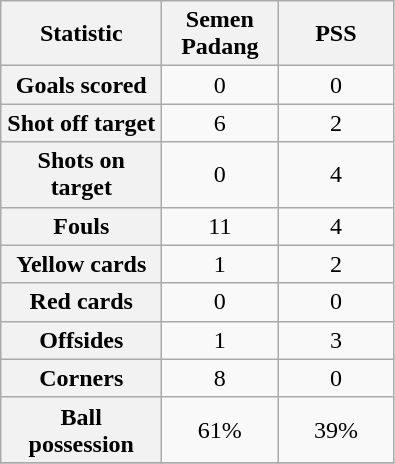<table class="wikitable plainrowheaders" style="text-align:center">
<tr>
<th scope="col" style="width:100px">Statistic</th>
<th scope="col" style="width:70px">Semen Padang</th>
<th scope="col" style="width:70px">PSS</th>
</tr>
<tr>
<th scope=row>Goals scored</th>
<td>0</td>
<td>0</td>
</tr>
<tr>
<th scope=row>Shot off target</th>
<td>6</td>
<td>2</td>
</tr>
<tr>
<th scope=row>Shots on target</th>
<td>0</td>
<td>4</td>
</tr>
<tr>
<th scope=row>Fouls</th>
<td>11</td>
<td>4</td>
</tr>
<tr>
<th scope=row>Yellow cards</th>
<td>1</td>
<td>2</td>
</tr>
<tr>
<th scope=row>Red cards</th>
<td>0</td>
<td>0</td>
</tr>
<tr>
<th scope=row>Offsides</th>
<td>1</td>
<td>3</td>
</tr>
<tr>
<th scope=row>Corners</th>
<td>8</td>
<td>0</td>
</tr>
<tr>
<th scope=row>Ball possession</th>
<td>61%</td>
<td>39%</td>
</tr>
<tr>
</tr>
</table>
